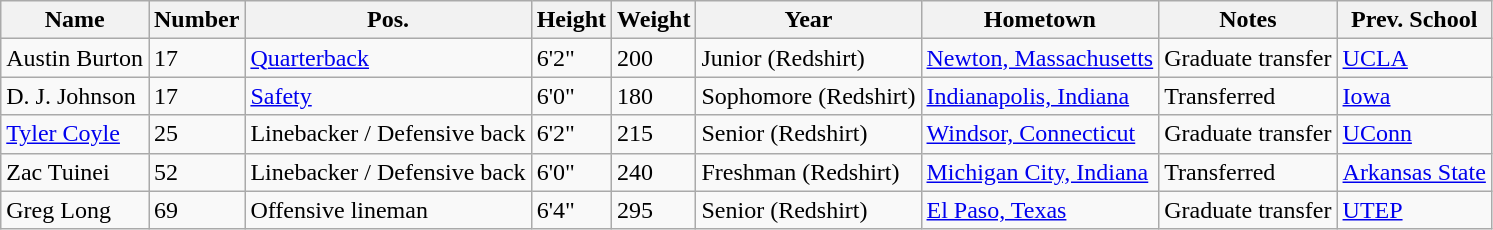<table class="wikitable sortable">
<tr>
<th>Name</th>
<th>Number</th>
<th>Pos.</th>
<th>Height</th>
<th>Weight</th>
<th>Year</th>
<th>Hometown</th>
<th>Notes</th>
<th>Prev. School</th>
</tr>
<tr>
<td>Austin Burton</td>
<td>17</td>
<td><a href='#'>Quarterback</a></td>
<td>6'2"</td>
<td>200</td>
<td>Junior (Redshirt)</td>
<td><a href='#'>Newton, Massachusetts</a></td>
<td>Graduate transfer</td>
<td><a href='#'>UCLA</a></td>
</tr>
<tr>
<td>D. J. Johnson</td>
<td>17</td>
<td><a href='#'>Safety</a></td>
<td>6'0"</td>
<td>180</td>
<td>Sophomore (Redshirt)</td>
<td><a href='#'>Indianapolis, Indiana</a></td>
<td>Transferred</td>
<td><a href='#'>Iowa</a></td>
</tr>
<tr>
<td><a href='#'>Tyler Coyle</a></td>
<td>25</td>
<td>Linebacker / Defensive back</td>
<td>6'2"</td>
<td>215</td>
<td>Senior (Redshirt)</td>
<td><a href='#'>Windsor, Connecticut</a></td>
<td>Graduate transfer</td>
<td><a href='#'>UConn</a></td>
</tr>
<tr>
<td>Zac Tuinei</td>
<td>52</td>
<td>Linebacker / Defensive back</td>
<td>6'0"</td>
<td>240</td>
<td>Freshman (Redshirt)</td>
<td><a href='#'>Michigan City, Indiana</a></td>
<td>Transferred</td>
<td><a href='#'>Arkansas State</a></td>
</tr>
<tr>
<td>Greg Long</td>
<td>69</td>
<td>Offensive lineman</td>
<td>6'4"</td>
<td>295</td>
<td>Senior (Redshirt)</td>
<td><a href='#'>El Paso, Texas</a></td>
<td>Graduate transfer</td>
<td><a href='#'>UTEP</a></td>
</tr>
</table>
